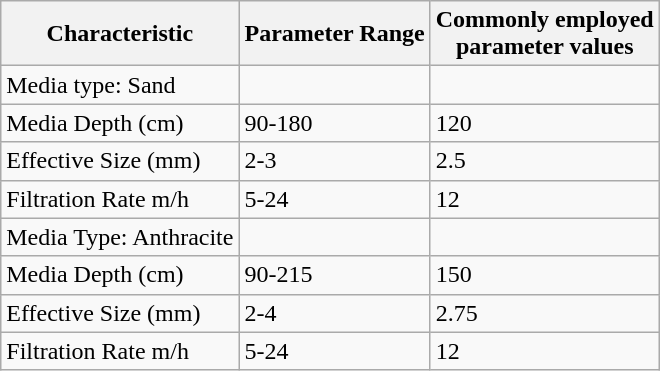<table class="wikitable">
<tr>
<th>Characteristic</th>
<th>Parameter Range</th>
<th>Commonly employed<br>parameter  values</th>
</tr>
<tr>
<td>Media type: Sand</td>
<td></td>
<td></td>
</tr>
<tr>
<td>Media Depth (cm)</td>
<td>90-180</td>
<td>120</td>
</tr>
<tr>
<td>Effective Size (mm)</td>
<td>2-3</td>
<td>2.5</td>
</tr>
<tr>
<td>Filtration Rate m/h</td>
<td>5-24</td>
<td>12</td>
</tr>
<tr>
<td>Media Type: Anthracite</td>
<td></td>
<td></td>
</tr>
<tr>
<td>Media Depth (cm)</td>
<td>90-215</td>
<td>150</td>
</tr>
<tr>
<td>Effective Size (mm)</td>
<td>2-4</td>
<td>2.75</td>
</tr>
<tr>
<td>Filtration Rate m/h</td>
<td>5-24</td>
<td>12</td>
</tr>
</table>
